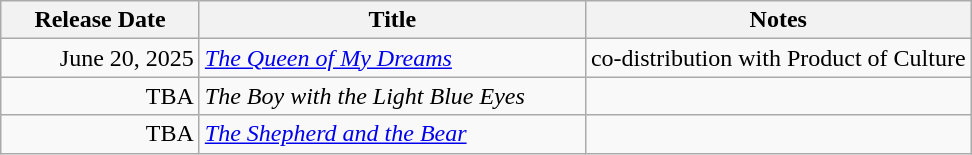<table class="wikitable sortable">
<tr>
<th style="width:125px;">Release Date</th>
<th style="width:250px;">Title</th>
<th>Notes</th>
</tr>
<tr>
<td style="text-align:right;">June 20, 2025</td>
<td><em><a href='#'>The Queen of My Dreams</a></em></td>
<td>co-distribution with Product of Culture</td>
</tr>
<tr>
<td style="text-align:right;">TBA</td>
<td><em>The Boy with the Light Blue Eyes</em></td>
<td></td>
</tr>
<tr>
<td style="text-align:right;">TBA</td>
<td><em><a href='#'>The Shepherd and the Bear</a></em></td>
<td></td>
</tr>
</table>
